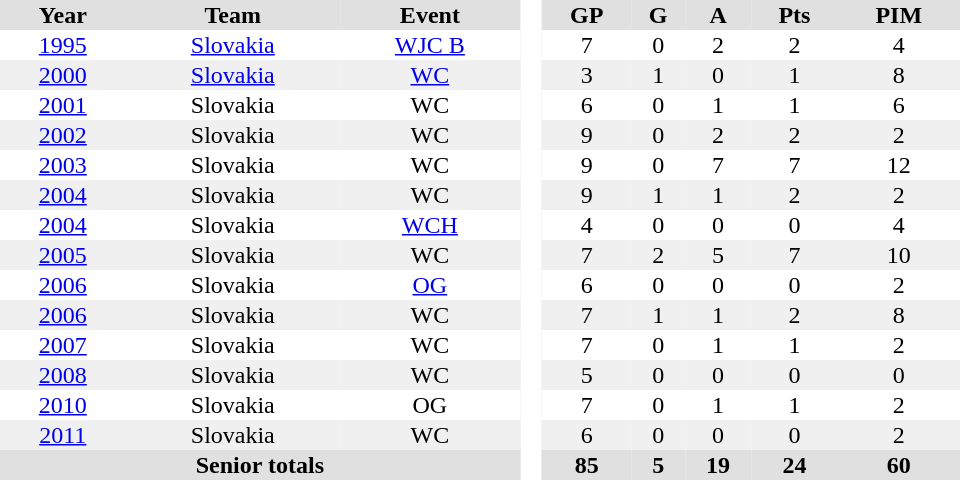<table border="0" cellpadding="1" cellspacing="0" style="text-align:center; width:40em">
<tr align="center" bgcolor="#e0e0e0">
<th>Year</th>
<th>Team</th>
<th>Event</th>
<th rowspan="99" bgcolor="#ffffff"> </th>
<th>GP</th>
<th>G</th>
<th>A</th>
<th>Pts</th>
<th>PIM</th>
</tr>
<tr>
<td><a href='#'>1995</a></td>
<td><a href='#'>Slovakia</a></td>
<td><a href='#'>WJC B</a></td>
<td>7</td>
<td>0</td>
<td>2</td>
<td>2</td>
<td>4</td>
</tr>
<tr bgcolor="#f0f0f0">
<td><a href='#'>2000</a></td>
<td><a href='#'>Slovakia</a></td>
<td><a href='#'>WC</a></td>
<td>3</td>
<td>1</td>
<td>0</td>
<td>1</td>
<td>8</td>
</tr>
<tr>
<td><a href='#'>2001</a></td>
<td>Slovakia</td>
<td>WC</td>
<td>6</td>
<td>0</td>
<td>1</td>
<td>1</td>
<td>6</td>
</tr>
<tr bgcolor="#f0f0f0">
<td><a href='#'>2002</a></td>
<td>Slovakia</td>
<td>WC</td>
<td>9</td>
<td>0</td>
<td>2</td>
<td>2</td>
<td>2</td>
</tr>
<tr>
<td><a href='#'>2003</a></td>
<td>Slovakia</td>
<td>WC</td>
<td>9</td>
<td>0</td>
<td>7</td>
<td>7</td>
<td>12</td>
</tr>
<tr bgcolor="#f0f0f0">
<td><a href='#'>2004</a></td>
<td>Slovakia</td>
<td>WC</td>
<td>9</td>
<td>1</td>
<td>1</td>
<td>2</td>
<td>2</td>
</tr>
<tr>
<td><a href='#'>2004</a></td>
<td>Slovakia</td>
<td><a href='#'>WCH</a></td>
<td>4</td>
<td>0</td>
<td>0</td>
<td>0</td>
<td>4</td>
</tr>
<tr bgcolor="#f0f0f0">
<td><a href='#'>2005</a></td>
<td>Slovakia</td>
<td>WC</td>
<td>7</td>
<td>2</td>
<td>5</td>
<td>7</td>
<td>10</td>
</tr>
<tr>
<td><a href='#'>2006</a></td>
<td>Slovakia</td>
<td><a href='#'>OG</a></td>
<td>6</td>
<td>0</td>
<td>0</td>
<td>0</td>
<td>2</td>
</tr>
<tr bgcolor="#f0f0f0">
<td><a href='#'>2006</a></td>
<td>Slovakia</td>
<td>WC</td>
<td>7</td>
<td>1</td>
<td>1</td>
<td>2</td>
<td>8</td>
</tr>
<tr>
<td><a href='#'>2007</a></td>
<td>Slovakia</td>
<td>WC</td>
<td>7</td>
<td>0</td>
<td>1</td>
<td>1</td>
<td>2</td>
</tr>
<tr bgcolor="#f0f0f0">
<td><a href='#'>2008</a></td>
<td>Slovakia</td>
<td>WC</td>
<td>5</td>
<td>0</td>
<td>0</td>
<td>0</td>
<td>0</td>
</tr>
<tr>
<td><a href='#'>2010</a></td>
<td>Slovakia</td>
<td>OG</td>
<td>7</td>
<td>0</td>
<td>1</td>
<td>1</td>
<td>2</td>
</tr>
<tr bgcolor="#f0f0f0">
<td><a href='#'>2011</a></td>
<td>Slovakia</td>
<td>WC</td>
<td>6</td>
<td>0</td>
<td>0</td>
<td>0</td>
<td>2</td>
</tr>
<tr bgcolor="#e0e0e0">
<th colspan=3>Senior totals</th>
<th>85</th>
<th>5</th>
<th>19</th>
<th>24</th>
<th>60</th>
</tr>
</table>
